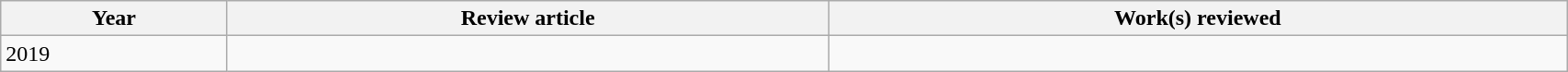<table class='wikitable sortable' width='90%'>
<tr>
<th>Year</th>
<th class='unsortable'>Review article</th>
<th class='unsortable'>Work(s) reviewed</th>
</tr>
<tr>
<td>2019</td>
<td></td>
<td></td>
</tr>
</table>
